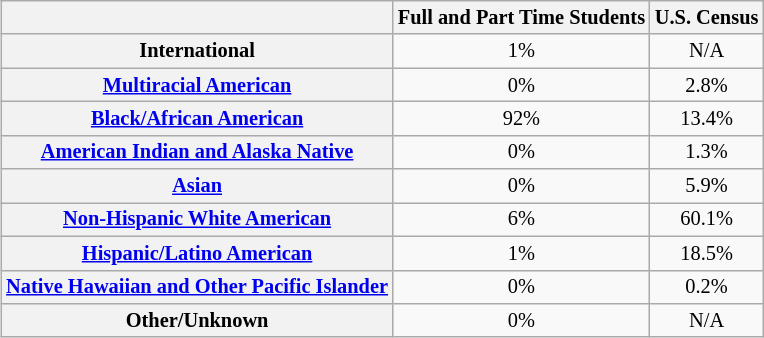<table style="text-align:center; float:right; font-size:85%; margin-left:2em; margin:10px;"  class="wikitable">
<tr>
<th></th>
<th>Full and Part Time Students</th>
<th>U.S. Census</th>
</tr>
<tr>
<th>International</th>
<td>1%</td>
<td>N/A</td>
</tr>
<tr>
<th><a href='#'>Multiracial American</a></th>
<td>0%</td>
<td>2.8%</td>
</tr>
<tr>
<th><a href='#'>Black/African American</a></th>
<td>92%</td>
<td>13.4%</td>
</tr>
<tr>
<th><a href='#'>American Indian and Alaska Native</a></th>
<td>0%</td>
<td>1.3%</td>
</tr>
<tr>
<th><a href='#'>Asian</a></th>
<td>0%</td>
<td>5.9%</td>
</tr>
<tr>
<th><a href='#'>Non-Hispanic White American</a></th>
<td>6%</td>
<td>60.1%</td>
</tr>
<tr>
<th><a href='#'>Hispanic/Latino American</a></th>
<td>1%</td>
<td>18.5%</td>
</tr>
<tr>
<th><a href='#'>Native Hawaiian and Other Pacific Islander</a></th>
<td>0%</td>
<td>0.2%</td>
</tr>
<tr>
<th>Other/Unknown</th>
<td>0%</td>
<td>N/A</td>
</tr>
</table>
